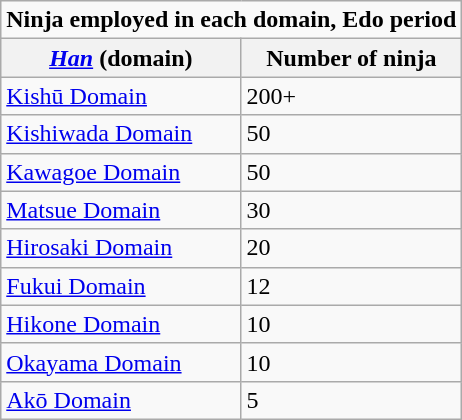<table class="wikitable sortable">
<tr>
<td colspan="2"><strong>Ninja employed in each domain, Edo period</strong></td>
</tr>
<tr>
<th><em><a href='#'>Han</a></em> (domain)</th>
<th>Number of ninja</th>
</tr>
<tr>
<td><a href='#'>Kishū Domain</a></td>
<td>200+</td>
</tr>
<tr>
<td><a href='#'>Kishiwada Domain</a></td>
<td>50</td>
</tr>
<tr>
<td><a href='#'>Kawagoe Domain</a></td>
<td>50</td>
</tr>
<tr>
<td><a href='#'>Matsue Domain</a></td>
<td>30</td>
</tr>
<tr>
<td><a href='#'>Hirosaki Domain</a></td>
<td>20</td>
</tr>
<tr>
<td><a href='#'>Fukui Domain</a></td>
<td>12</td>
</tr>
<tr>
<td><a href='#'>Hikone Domain</a></td>
<td>10</td>
</tr>
<tr>
<td><a href='#'>Okayama Domain</a></td>
<td>10</td>
</tr>
<tr>
<td><a href='#'>Akō Domain</a></td>
<td>5</td>
</tr>
</table>
